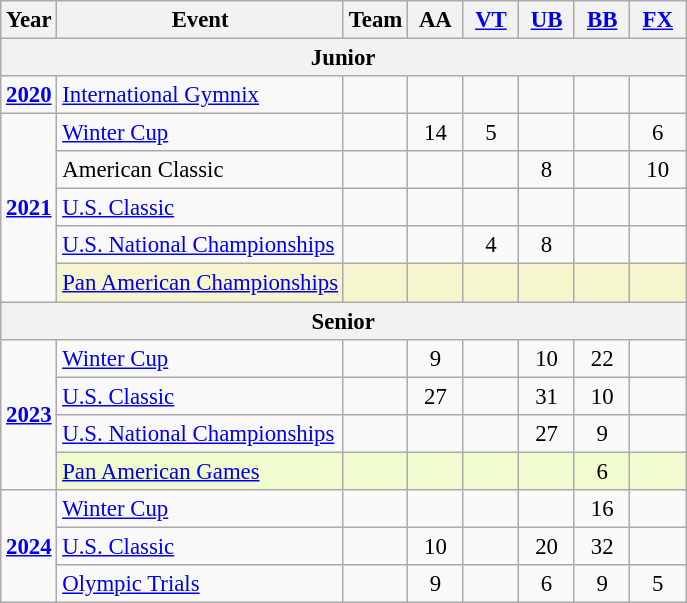<table class="wikitable" style="text-align:center; font-size:95%;">
<tr>
<th align=center>Year</th>
<th align=center>Event</th>
<th style="width:30px;">Team</th>
<th style="width:30px;">AA</th>
<th style="width:30px;"><a href='#'>VT</a></th>
<th style="width:30px;"><a href='#'>UB</a></th>
<th style="width:30px;"><a href='#'>BB</a></th>
<th style="width:30px;"><a href='#'>FX</a></th>
</tr>
<tr>
<th colspan="8"><strong>Junior</strong></th>
</tr>
<tr>
<td rowspan="1"><strong><a href='#'>2020</a></strong></td>
<td align=left><a href='#'>International Gymnix</a></td>
<td></td>
<td></td>
<td></td>
<td></td>
<td></td>
<td></td>
</tr>
<tr>
<td rowspan="5"><strong><a href='#'>2021</a></strong></td>
<td align=left><a href='#'>Winter Cup</a></td>
<td></td>
<td>14</td>
<td>5</td>
<td></td>
<td></td>
<td>6</td>
</tr>
<tr>
<td align=left>American Classic</td>
<td></td>
<td></td>
<td></td>
<td>8</td>
<td></td>
<td>10</td>
</tr>
<tr>
<td align=left><a href='#'>U.S. Classic</a></td>
<td></td>
<td></td>
<td></td>
<td></td>
<td></td>
<td></td>
</tr>
<tr>
<td align=left><a href='#'>U.S. National Championships</a></td>
<td></td>
<td></td>
<td>4</td>
<td>8</td>
<td></td>
<td></td>
</tr>
<tr bgcolor=#F5F6CE>
<td align=left><a href='#'>Pan American Championships</a></td>
<td></td>
<td></td>
<td></td>
<td></td>
<td></td>
<td></td>
</tr>
<tr>
<th colspan="8"><strong>Senior</strong></th>
</tr>
<tr>
<td rowspan="4"><strong><a href='#'>2023</a></strong></td>
<td align=left><a href='#'>Winter Cup</a></td>
<td></td>
<td>9</td>
<td></td>
<td>10</td>
<td>22</td>
<td></td>
</tr>
<tr>
<td align=left><a href='#'>U.S. Classic</a></td>
<td></td>
<td>27</td>
<td></td>
<td>31</td>
<td>10</td>
<td></td>
</tr>
<tr>
<td align=left><a href='#'>U.S. National Championships</a></td>
<td></td>
<td></td>
<td></td>
<td>27</td>
<td>9</td>
<td></td>
</tr>
<tr bgcolor=#f0fccf>
<td align=left><a href='#'>Pan American Games</a></td>
<td></td>
<td></td>
<td></td>
<td></td>
<td>6</td>
<td></td>
</tr>
<tr>
<td rowspan="3"><strong><a href='#'>2024</a></strong></td>
<td align=left><a href='#'>Winter Cup</a></td>
<td></td>
<td></td>
<td></td>
<td></td>
<td>16</td>
<td></td>
</tr>
<tr>
<td align=left><a href='#'>U.S. Classic</a></td>
<td></td>
<td>10</td>
<td></td>
<td>20</td>
<td>32</td>
<td></td>
</tr>
<tr>
<td align=left><a href='#'>Olympic Trials</a></td>
<td></td>
<td>9</td>
<td></td>
<td>6</td>
<td>9</td>
<td>5</td>
</tr>
</table>
